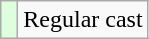<table class="wikitable">
<tr>
<td style="background:#dfd;"> </td>
<td>Regular cast</td>
</tr>
</table>
